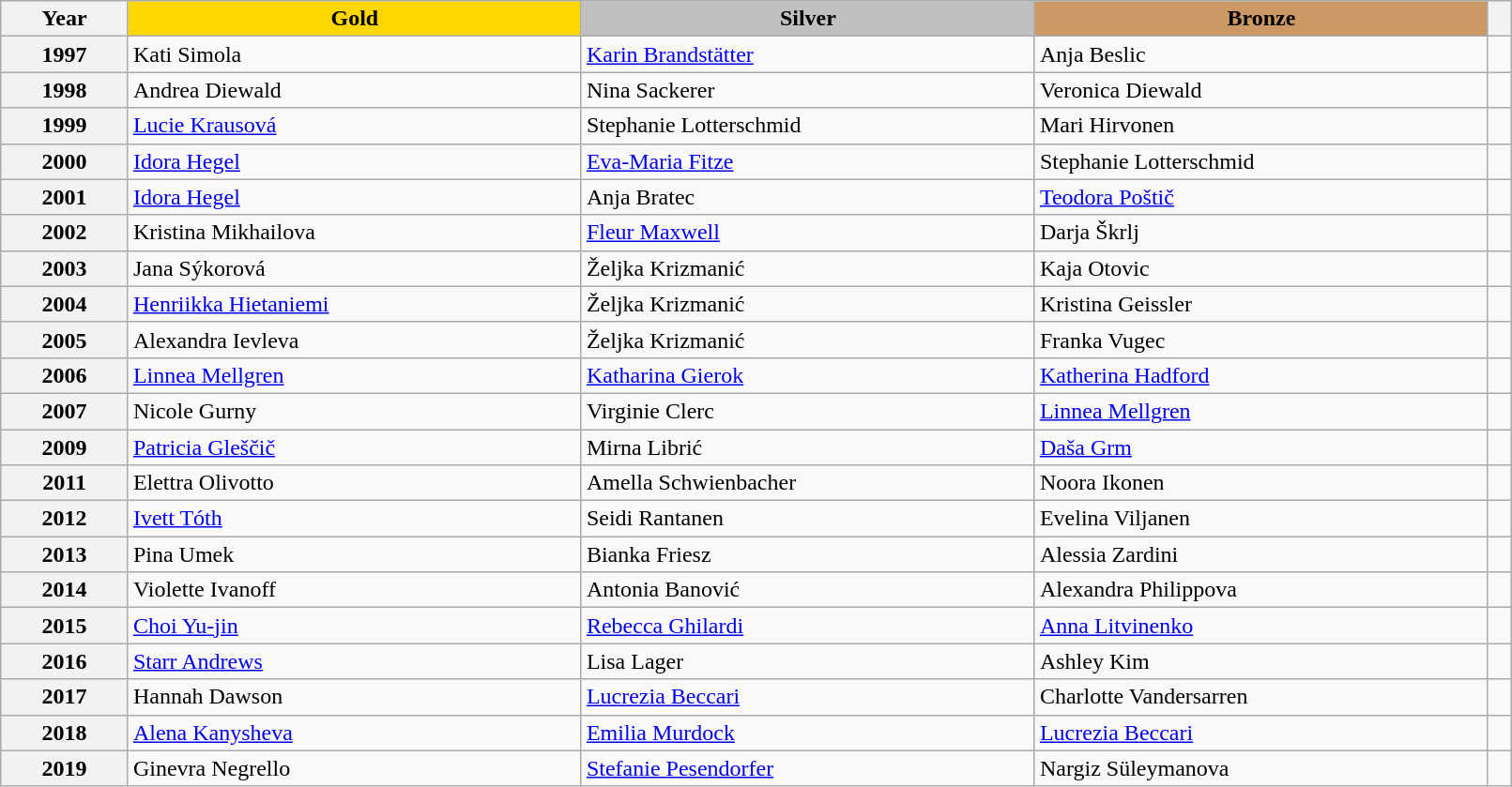<table class="wikitable unsortable" style="text-align:left; width:85%">
<tr>
<th scope="col" style="text-align:center">Year</th>
<td scope="col" style="text-align:center; width:30%; background:gold"><strong>Gold</strong></td>
<td scope="col" style="text-align:center; width:30%; background:silver"><strong>Silver</strong></td>
<td scope="col" style="text-align:center; width:30%; background:#c96"><strong>Bronze</strong></td>
<th scope="col" style="text-align:center"></th>
</tr>
<tr>
<th scope="row">1997</th>
<td> Kati Simola</td>
<td> <a href='#'>Karin Brandstätter</a></td>
<td> Anja Beslic</td>
<td></td>
</tr>
<tr>
<th scope="row">1998</th>
<td> Andrea Diewald</td>
<td> Nina Sackerer</td>
<td> Veronica Diewald</td>
<td></td>
</tr>
<tr>
<th scope="row">1999</th>
<td> <a href='#'>Lucie Krausová</a></td>
<td> Stephanie Lotterschmid</td>
<td> Mari Hirvonen</td>
<td></td>
</tr>
<tr>
<th scope="row">2000</th>
<td> <a href='#'>Idora Hegel</a></td>
<td> <a href='#'>Eva-Maria Fitze</a></td>
<td> Stephanie Lotterschmid</td>
<td></td>
</tr>
<tr>
<th scope="row">2001</th>
<td> <a href='#'>Idora Hegel</a></td>
<td> Anja Bratec</td>
<td> <a href='#'>Teodora Poštič</a></td>
<td></td>
</tr>
<tr>
<th scope="row">2002</th>
<td> Kristina Mikhailova</td>
<td> <a href='#'>Fleur Maxwell</a></td>
<td> Darja Škrlj</td>
<td></td>
</tr>
<tr>
<th scope="row">2003</th>
<td> Jana Sýkorová</td>
<td> Željka Krizmanić</td>
<td> Kaja Otovic</td>
<td></td>
</tr>
<tr>
<th scope="row">2004</th>
<td> <a href='#'>Henriikka Hietaniemi</a></td>
<td> Željka Krizmanić</td>
<td> Kristina Geissler</td>
<td></td>
</tr>
<tr>
<th scope="row">2005</th>
<td> Alexandra Ievleva</td>
<td> Željka Krizmanić</td>
<td> Franka Vugec</td>
<td></td>
</tr>
<tr>
<th scope="row">2006</th>
<td> <a href='#'>Linnea Mellgren</a></td>
<td> <a href='#'>Katharina Gierok</a></td>
<td> <a href='#'>Katherina Hadford</a></td>
<td></td>
</tr>
<tr>
<th scope="row">2007</th>
<td> Nicole Gurny</td>
<td> Virginie Clerc</td>
<td> <a href='#'>Linnea Mellgren</a></td>
<td></td>
</tr>
<tr>
<th scope="row">2009</th>
<td> <a href='#'>Patricia Gleščič</a></td>
<td> Mirna Librić</td>
<td> <a href='#'>Daša Grm</a></td>
<td></td>
</tr>
<tr>
<th scope="row">2011</th>
<td> Elettra Olivotto</td>
<td> Amella Schwienbacher</td>
<td> Noora Ikonen</td>
<td></td>
</tr>
<tr>
<th scope="row">2012</th>
<td> <a href='#'>Ivett Tóth</a></td>
<td> Seidi Rantanen</td>
<td> Evelina Viljanen</td>
<td></td>
</tr>
<tr>
<th scope="row">2013</th>
<td> Pina Umek</td>
<td> Bianka Friesz</td>
<td> Alessia Zardini</td>
<td></td>
</tr>
<tr>
<th scope="row">2014</th>
<td> Violette Ivanoff</td>
<td> Antonia Banović</td>
<td> Alexandra Philippova</td>
<td></td>
</tr>
<tr>
<th scope="row">2015</th>
<td> <a href='#'>Choi Yu-jin</a></td>
<td> <a href='#'>Rebecca Ghilardi</a></td>
<td> <a href='#'>Anna Litvinenko</a></td>
<td></td>
</tr>
<tr>
<th scope="row">2016</th>
<td> <a href='#'>Starr Andrews</a></td>
<td> Lisa Lager</td>
<td> Ashley Kim</td>
<td></td>
</tr>
<tr>
<th scope="row">2017</th>
<td> Hannah Dawson</td>
<td> <a href='#'>Lucrezia Beccari</a></td>
<td> Charlotte Vandersarren</td>
<td></td>
</tr>
<tr>
<th scope="row">2018</th>
<td> <a href='#'>Alena Kanysheva</a></td>
<td> <a href='#'>Emilia Murdock</a></td>
<td> <a href='#'>Lucrezia Beccari</a></td>
<td></td>
</tr>
<tr>
<th scope="row">2019</th>
<td> Ginevra Negrello</td>
<td> <a href='#'>Stefanie Pesendorfer</a></td>
<td> Nargiz Süleymanova</td>
<td></td>
</tr>
</table>
